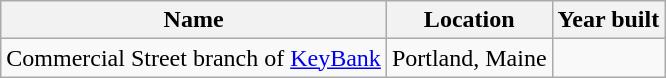<table class="wikitable">
<tr>
<th>Name</th>
<th>Location</th>
<th>Year built</th>
</tr>
<tr>
<td>Commercial Street branch of <a href='#'>KeyBank</a></td>
<td>Portland, Maine</td>
<td></td>
</tr>
</table>
